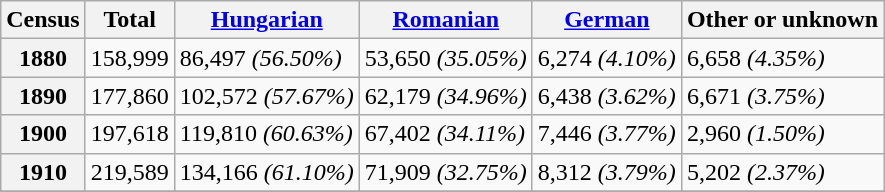<table class="wikitable">
<tr>
<th>Census</th>
<th>Total</th>
<th><a href='#'>Hungarian</a></th>
<th><a href='#'>Romanian</a></th>
<th><a href='#'>German</a></th>
<th>Other or unknown</th>
</tr>
<tr>
<th>1880</th>
<td>158,999</td>
<td>86,497 <em>(56.50%)</em></td>
<td>53,650 <em>(35.05%)</em></td>
<td>6,274 <em>(4.10%)</em></td>
<td>6,658 <em>(4.35%)</em></td>
</tr>
<tr>
<th>1890</th>
<td>177,860</td>
<td>102,572 <em>(57.67%)</em></td>
<td>62,179 <em>(34.96%)</em></td>
<td>6,438 <em>(3.62%)</em></td>
<td>6,671 <em>(3.75%)</em></td>
</tr>
<tr>
<th>1900</th>
<td>197,618</td>
<td>119,810 <em>(60.63%)</em></td>
<td>67,402 <em>(34.11%)</em></td>
<td>7,446 <em>(3.77%)</em></td>
<td>2,960 <em>(1.50%)</em></td>
</tr>
<tr>
<th>1910</th>
<td>219,589</td>
<td>134,166 <em>(61.10%)</em></td>
<td>71,909 <em>(32.75%)</em></td>
<td>8,312 <em>(3.79%)</em></td>
<td>5,202 <em>(2.37%)</em></td>
</tr>
<tr>
</tr>
</table>
